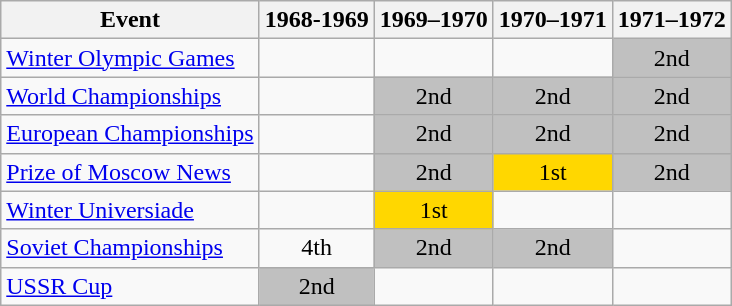<table class="wikitable" style="text-align:center">
<tr>
<th>Event</th>
<th>1968-1969</th>
<th>1969–1970</th>
<th>1970–1971</th>
<th>1971–1972</th>
</tr>
<tr>
<td align=left><a href='#'>Winter Olympic Games</a></td>
<td></td>
<td></td>
<td></td>
<td bgcolor=silver>2nd</td>
</tr>
<tr>
<td align=left><a href='#'>World Championships</a></td>
<td></td>
<td bgcolor=silver>2nd</td>
<td bgcolor=silver>2nd</td>
<td bgcolor=silver>2nd</td>
</tr>
<tr>
<td align=left><a href='#'>European Championships</a></td>
<td></td>
<td bgcolor=silver>2nd</td>
<td bgcolor=silver>2nd</td>
<td bgcolor=silver>2nd</td>
</tr>
<tr>
<td align=left><a href='#'>Prize of Moscow News</a></td>
<td></td>
<td bgcolor=silver>2nd</td>
<td bgcolor=gold>1st</td>
<td bgcolor=silver>2nd</td>
</tr>
<tr>
<td align=left><a href='#'>Winter Universiade</a></td>
<td></td>
<td bgcolor=gold>1st</td>
<td></td>
<td></td>
</tr>
<tr>
<td align=left><a href='#'>Soviet Championships</a></td>
<td>4th</td>
<td bgcolor=silver>2nd</td>
<td bgcolor=silver>2nd</td>
<td></td>
</tr>
<tr>
<td align=left><a href='#'>USSR Cup</a></td>
<td bgcolor=silver>2nd</td>
<td></td>
<td></td>
<td></td>
</tr>
</table>
